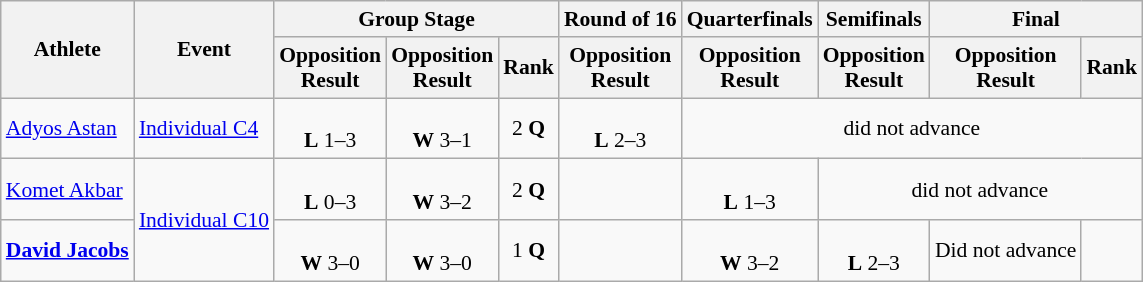<table class=wikitable style="font-size:90%">
<tr>
<th rowspan="2">Athlete</th>
<th rowspan="2">Event</th>
<th colspan="3">Group Stage</th>
<th>Round of 16</th>
<th>Quarterfinals</th>
<th>Semifinals</th>
<th colspan="2">Final</th>
</tr>
<tr>
<th>Opposition<br>Result</th>
<th>Opposition<br>Result</th>
<th>Rank</th>
<th>Opposition<br>Result</th>
<th>Opposition<br>Result</th>
<th>Opposition<br>Result</th>
<th>Opposition<br>Result</th>
<th>Rank</th>
</tr>
<tr align=center>
<td align=left><a href='#'>Adyos Astan</a></td>
<td align=left><a href='#'>Individual C4</a></td>
<td><br><strong>L</strong> 1–3</td>
<td><br><strong>W</strong> 3–1</td>
<td>2 <strong>Q</strong></td>
<td><br><strong>L</strong> 2–3</td>
<td colspan=4>did not advance</td>
</tr>
<tr align=center>
<td align=left><a href='#'>Komet Akbar</a></td>
<td align=left rowspan=2><a href='#'>Individual C10</a></td>
<td><br><strong>L</strong> 0–3</td>
<td><br><strong>W</strong> 3–2</td>
<td>2 <strong>Q</strong></td>
<td></td>
<td><br><strong>L</strong> 1–3</td>
<td colspan=3>did not advance</td>
</tr>
<tr align=center>
<td align=left><strong><a href='#'>David Jacobs</a></strong></td>
<td><br><strong>W</strong> 3–0</td>
<td><br><strong>W</strong> 3–0</td>
<td>1 <strong>Q</strong></td>
<td></td>
<td><br> <strong>W</strong> 3–2</td>
<td><br> <strong>L</strong> 2–3</td>
<td>Did not advance</td>
<td></td>
</tr>
</table>
